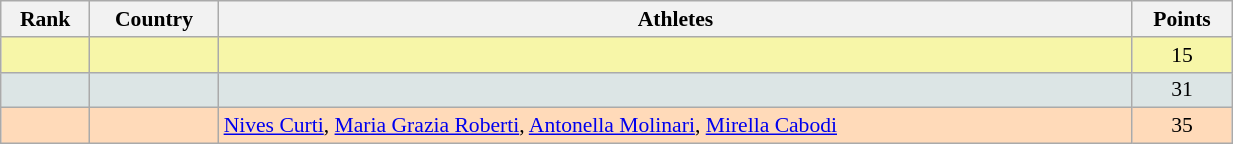<table class="wikitable" width=65% style="font-size:90%; text-align:center;">
<tr>
<th>Rank</th>
<th>Country</th>
<th>Athletes</th>
<th>Points</th>
</tr>
<tr bgcolor="#F7F6A8">
<td></td>
<td align=left></td>
<td></td>
<td>15</td>
</tr>
<tr bgcolor="#DCE5E5">
<td></td>
<td align=left></td>
<td></td>
<td>31</td>
</tr>
<tr bgcolor="#FFDAB9">
<td></td>
<td align=left></td>
<td align=left><a href='#'>Nives Curti</a>, <a href='#'>Maria Grazia Roberti</a>, <a href='#'>Antonella Molinari</a>, <a href='#'>Mirella Cabodi</a></td>
<td>35</td>
</tr>
</table>
